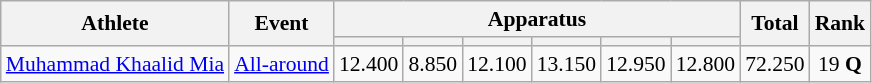<table class="wikitable" style="font-size:90%; text-align:center">
<tr>
<th rowspan=2>Athlete</th>
<th rowspan=2>Event</th>
<th colspan=6>Apparatus</th>
<th rowspan=2>Total</th>
<th rowspan=2>Rank</th>
</tr>
<tr style="font-size:95%">
<th></th>
<th></th>
<th></th>
<th></th>
<th></th>
<th></th>
</tr>
<tr>
<td align=left><a href='#'>Muhammad Khaalid Mia</a></td>
<td align=left><a href='#'>All-around</a></td>
<td>12.400</td>
<td>8.850</td>
<td>12.100</td>
<td>13.150</td>
<td>12.950</td>
<td>12.800</td>
<td>72.250</td>
<td>19 <strong>Q</strong></td>
</tr>
</table>
